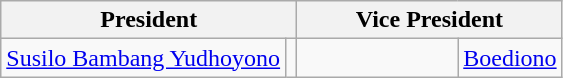<table class="wikitable">
<tr>
<th colspan="2">President</th>
<th colspan="2">Vice President</th>
</tr>
<tr>
<td align="right"><a href='#'>Susilo Bambang Yudhoyono</a></td>
<td align="right"></td>
<td align="left" width=100></td>
<td align="left"><a href='#'>Boediono</a></td>
</tr>
</table>
